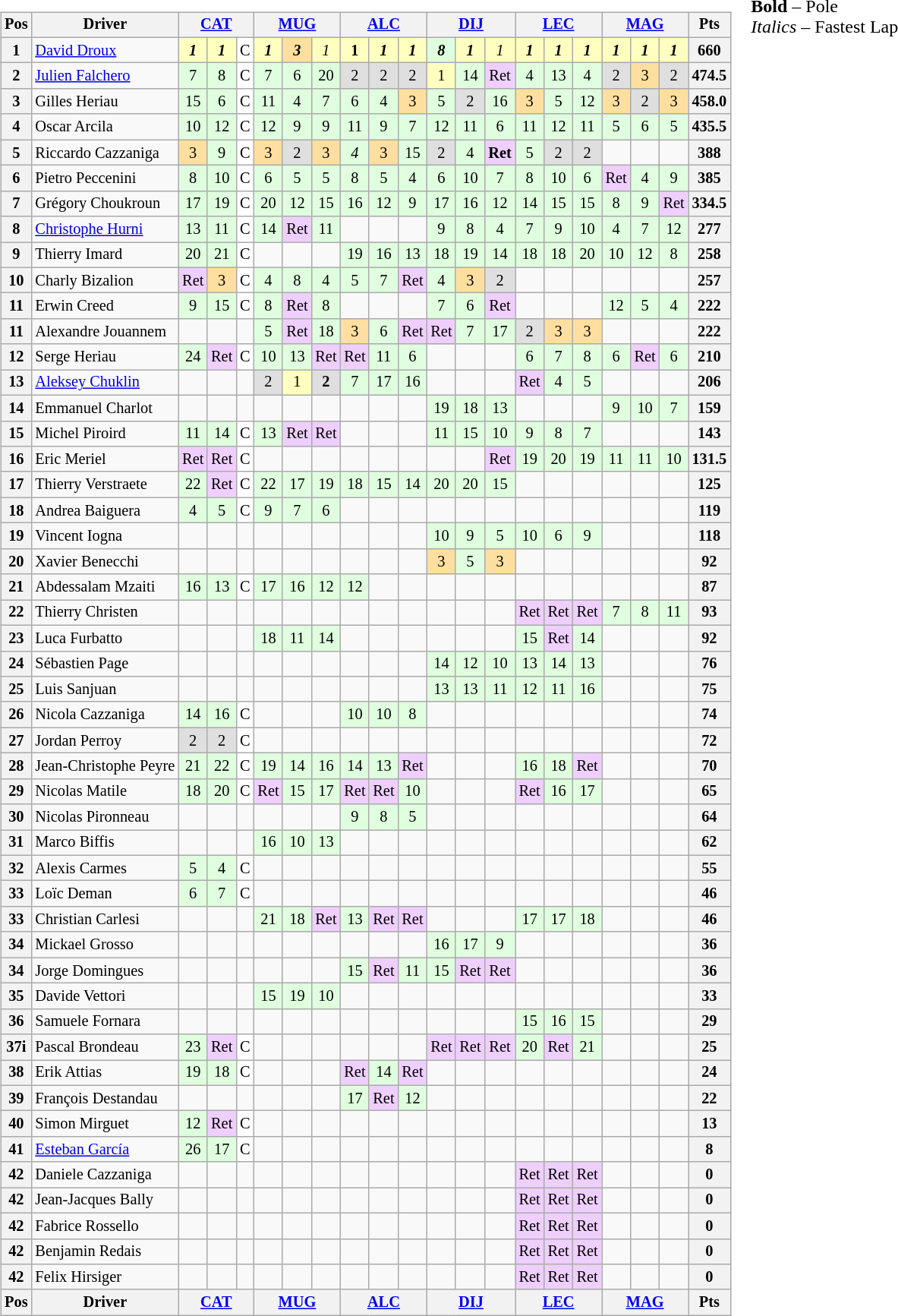<table>
<tr>
<td><br><table class="wikitable" style="font-size: 85%; text-align:center">
<tr valign="top">
<th valign="middle">Pos</th>
<th valign="middle">Driver</th>
<th colspan=3><a href='#'>CAT</a><br></th>
<th colspan=3><a href='#'>MUG</a><br></th>
<th colspan=3><a href='#'>ALC</a><br></th>
<th colspan=3><a href='#'>DIJ</a><br></th>
<th colspan=3><a href='#'>LEC</a><br></th>
<th colspan=3><a href='#'>MAG</a><br></th>
<th valign="middle">Pts</th>
</tr>
<tr>
<th>1</th>
<td align=left> <a href='#'>David Droux</a></td>
<td style="background:#FFFFBF;"><strong><em>1</em></strong></td>
<td style="background:#FFFFBF;"><strong><em>1</em></strong></td>
<td style="background:#fff;">C</td>
<td style="background:#FFFFBF;"><strong><em>1</em></strong></td>
<td style="background:#FFDF9F;"><strong><em>3</em></strong></td>
<td style="background:#FFFFBF;"><em>1</em></td>
<td style="background:#FFFFBF;"><strong>1</strong></td>
<td style="background:#FFFFBF;"><strong><em>1</em></strong></td>
<td style="background:#FFFFBF;"><strong><em>1</em></strong></td>
<td style="background:#DFFFDF;"><strong><em>8</em></strong></td>
<td style="background:#FFFFBF;"><strong><em>1</em></strong></td>
<td style="background:#FFFFBF;"><em>1</em></td>
<td style="background:#FFFFBF;"><strong><em>1</em></strong></td>
<td style="background:#FFFFBF;"><strong><em>1</em></strong></td>
<td style="background:#FFFFBF;"><strong><em>1</em></strong></td>
<td style="background:#FFFFBF;"><strong><em>1</em></strong></td>
<td style="background:#FFFFBF;"><strong><em>1</em></strong></td>
<td style="background:#FFFFBF;"><strong><em>1</em></strong></td>
<th>660</th>
</tr>
<tr>
<th>2</th>
<td align=left> <a href='#'>Julien Falchero</a></td>
<td style="background:#DFFFDF;">7</td>
<td style="background:#DFFFDF;">8</td>
<td style="background:#fff;">C</td>
<td style="background:#DFFFDF;">7</td>
<td style="background:#DFFFDF;">6</td>
<td style="background:#DFFFDF;">20</td>
<td style="background:#DFDFDF;">2</td>
<td style="background:#DFDFDF;">2</td>
<td style="background:#DFDFDF;">2</td>
<td style="background:#FFFFBF;">1</td>
<td style="background:#DFFFDF;">14</td>
<td style="background:#EFCFFF;">Ret</td>
<td style="background:#DFFFDF;">4</td>
<td style="background:#DFFFDF;">13</td>
<td style="background:#DFFFDF;">4</td>
<td style="background:#DFDFDF;">2</td>
<td style="background:#FFDF9F;">3</td>
<td style="background:#DFDFDF;">2</td>
<th>474.5</th>
</tr>
<tr>
<th>3</th>
<td align=left> Gilles Heriau</td>
<td style="background:#DFFFDF;">15</td>
<td style="background:#DFFFDF;">6</td>
<td style="background:#fff;">C</td>
<td style="background:#DFFFDF;">11</td>
<td style="background:#DFFFDF;">4</td>
<td style="background:#DFFFDF;">7</td>
<td style="background:#DFFFDF;">6</td>
<td style="background:#DFFFDF;">4</td>
<td style="background:#FFDF9F;">3</td>
<td style="background:#DFFFDF;">5</td>
<td style="background:#DFDFDF;">2</td>
<td style="background:#DFFFDF;">16</td>
<td style="background:#FFDF9F;">3</td>
<td style="background:#DFFFDF;">5</td>
<td style="background:#DFFFDF;">12</td>
<td style="background:#FFDF9F;">3</td>
<td style="background:#DFDFDF;">2</td>
<td style="background:#FFDF9F;">3</td>
<th>458.0</th>
</tr>
<tr>
<th>4</th>
<td align=left> Oscar Arcila</td>
<td style="background:#DFFFDF;">10</td>
<td style="background:#DFFFDF;">12</td>
<td style="background:#fff;">C</td>
<td style="background:#DFFFDF;">12</td>
<td style="background:#DFFFDF;">9</td>
<td style="background:#DFFFDF;">9</td>
<td style="background:#DFFFDF;">11</td>
<td style="background:#DFFFDF;">9</td>
<td style="background:#DFFFDF;">7</td>
<td style="background:#DFFFDF;">12</td>
<td style="background:#DFFFDF;">11</td>
<td style="background:#DFFFDF;">6</td>
<td style="background:#DFFFDF;">11</td>
<td style="background:#DFFFDF;">12</td>
<td style="background:#DFFFDF;">11</td>
<td style="background:#DFFFDF;">5</td>
<td style="background:#DFFFDF;">6</td>
<td style="background:#DFFFDF;">5</td>
<th>435.5</th>
</tr>
<tr>
<th>5</th>
<td align=left> Riccardo Cazzaniga</td>
<td style="background:#FFDF9F;">3</td>
<td style="background:#DFFFDF;">9</td>
<td style="background:#fff;">C</td>
<td style="background:#FFDF9F;">3</td>
<td style="background:#DFDFDF;">2</td>
<td style="background:#FFDF9F;">3</td>
<td style="background:#DFFFDF;"><em>4</em></td>
<td style="background:#FFDF9F;">3</td>
<td style="background:#DFFFDF;">15</td>
<td style="background:#DFDFDF;">2</td>
<td style="background:#DFFFDF;">4</td>
<td style="background:#EFCFFF;"><strong>Ret</strong></td>
<td style="background:#DFFFDF;">5</td>
<td style="background:#DFDFDF;">2</td>
<td style="background:#DFDFDF;">2</td>
<td></td>
<td></td>
<td></td>
<th>388</th>
</tr>
<tr>
<th>6</th>
<td align=left> Pietro Peccenini</td>
<td style="background:#DFFFDF;">8</td>
<td style="background:#DFFFDF;">10</td>
<td style="background:#fff;">C</td>
<td style="background:#DFFFDF;">6</td>
<td style="background:#DFFFDF;">5</td>
<td style="background:#DFFFDF;">5</td>
<td style="background:#DFFFDF;">8</td>
<td style="background:#DFFFDF;">5</td>
<td style="background:#DFFFDF;">4</td>
<td style="background:#DFFFDF;">6</td>
<td style="background:#DFFFDF;">10</td>
<td style="background:#DFFFDF;">7</td>
<td style="background:#DFFFDF;">8</td>
<td style="background:#DFFFDF;">10</td>
<td style="background:#DFFFDF;">6</td>
<td style="background:#EFCFFF;">Ret</td>
<td style="background:#DFFFDF;">4</td>
<td style="background:#DFFFDF;">9</td>
<th>385</th>
</tr>
<tr>
<th>7</th>
<td align=left> Grégory Choukroun</td>
<td style="background:#DFFFDF;">17</td>
<td style="background:#DFFFDF;">19</td>
<td style="background:#fff;">C</td>
<td style="background:#DFFFDF;">20</td>
<td style="background:#DFFFDF;">12</td>
<td style="background:#DFFFDF;">15</td>
<td style="background:#DFFFDF;">16</td>
<td style="background:#DFFFDF;">12</td>
<td style="background:#DFFFDF;">9</td>
<td style="background:#DFFFDF;">17</td>
<td style="background:#DFFFDF;">16</td>
<td style="background:#DFFFDF;">12</td>
<td style="background:#DFFFDF;">14</td>
<td style="background:#DFFFDF;">15</td>
<td style="background:#DFFFDF;">15</td>
<td style="background:#DFFFDF;">8</td>
<td style="background:#DFFFDF;">9</td>
<td style="background:#EFCFFF;">Ret</td>
<th>334.5</th>
</tr>
<tr>
<th>8</th>
<td align=left> <a href='#'>Christophe Hurni</a></td>
<td style="background:#DFFFDF;">13</td>
<td style="background:#DFFFDF;">11</td>
<td style="background:#fff;">C</td>
<td style="background:#DFFFDF;">14</td>
<td style="background:#EFCFFF;">Ret</td>
<td style="background:#DFFFDF;">11</td>
<td></td>
<td></td>
<td></td>
<td style="background:#DFFFDF;">9</td>
<td style="background:#DFFFDF;">8</td>
<td style="background:#DFFFDF;">4</td>
<td style="background:#DFFFDF;">7</td>
<td style="background:#DFFFDF;">9</td>
<td style="background:#DFFFDF;">10</td>
<td style="background:#DFFFDF;">4</td>
<td style="background:#DFFFDF;">7</td>
<td style="background:#DFFFDF;">12</td>
<th>277</th>
</tr>
<tr>
<th>9</th>
<td align=left> Thierry Imard</td>
<td style="background:#DFFFDF;">20</td>
<td style="background:#DFFFDF;">21</td>
<td style="background:#fff;">C</td>
<td></td>
<td></td>
<td></td>
<td style="background:#DFFFDF;">19</td>
<td style="background:#DFFFDF;">16</td>
<td style="background:#DFFFDF;">13</td>
<td style="background:#DFFFDF;">18</td>
<td style="background:#DFFFDF;">19</td>
<td style="background:#DFFFDF;">14</td>
<td style="background:#DFFFDF;">18</td>
<td style="background:#DFFFDF;">18</td>
<td style="background:#DFFFDF;">20</td>
<td style="background:#DFFFDF;">10</td>
<td style="background:#DFFFDF;">12</td>
<td style="background:#DFFFDF;">8</td>
<th>258</th>
</tr>
<tr>
<th>10</th>
<td align=left> Charly Bizalion</td>
<td style="background:#EFCFFF;">Ret</td>
<td style="background:#FFDF9F;">3</td>
<td style="background:#fff;">C</td>
<td style="background:#DFFFDF;">4</td>
<td style="background:#DFFFDF;">8</td>
<td style="background:#DFFFDF;">4</td>
<td style="background:#DFFFDF;">5</td>
<td style="background:#DFFFDF;">7</td>
<td style="background:#EFCFFF;">Ret</td>
<td style="background:#DFFFDF;">4</td>
<td style="background:#FFDF9F;">3</td>
<td style="background:#DFDFDF;">2</td>
<td></td>
<td></td>
<td></td>
<td></td>
<td></td>
<td></td>
<th>257</th>
</tr>
<tr>
<th>11</th>
<td align=left> Erwin Creed</td>
<td style="background:#DFFFDF;">9</td>
<td style="background:#DFFFDF;">15</td>
<td style="background:#fff;">C</td>
<td style="background:#DFFFDF;">8</td>
<td style="background:#EFCFFF;">Ret</td>
<td style="background:#DFFFDF;">8</td>
<td></td>
<td></td>
<td></td>
<td style="background:#DFFFDF;">7</td>
<td style="background:#DFFFDF;">6</td>
<td style="background:#EFCFFF;">Ret</td>
<td></td>
<td></td>
<td></td>
<td style="background:#DFFFDF;">12</td>
<td style="background:#DFFFDF;">5</td>
<td style="background:#DFFFDF;">4</td>
<th>222</th>
</tr>
<tr>
<th>11</th>
<td align=left> Alexandre Jouannem</td>
<td></td>
<td></td>
<td></td>
<td style="background:#DFFFDF;">5</td>
<td style="background:#EFCFFF;">Ret</td>
<td style="background:#DFFFDF;">18</td>
<td style="background:#FFDF9F;">3</td>
<td style="background:#DFFFDF;">6</td>
<td style="background:#EFCFFF;">Ret</td>
<td style="background:#EFCFFF;">Ret</td>
<td style="background:#DFFFDF;">7</td>
<td style="background:#DFFFDF;">17</td>
<td style="background:#DFDFDF;">2</td>
<td style="background:#FFDF9F;">3</td>
<td style="background:#FFDF9F;">3</td>
<td></td>
<td></td>
<td></td>
<th>222</th>
</tr>
<tr>
<th>12</th>
<td align=left> Serge Heriau</td>
<td style="background:#DFFFDF;">24</td>
<td style="background:#EFCFFF;">Ret</td>
<td style="background:#fff;">C</td>
<td style="background:#DFFFDF;">10</td>
<td style="background:#DFFFDF;">13</td>
<td style="background:#EFCFFF;">Ret</td>
<td style="background:#EFCFFF;">Ret</td>
<td style="background:#DFFFDF;">11</td>
<td style="background:#DFFFDF;">6</td>
<td></td>
<td></td>
<td></td>
<td style="background:#DFFFDF;">6</td>
<td style="background:#DFFFDF;">7</td>
<td style="background:#DFFFDF;">8</td>
<td style="background:#DFFFDF;">6</td>
<td style="background:#EFCFFF;">Ret</td>
<td style="background:#DFFFDF;">6</td>
<th>210</th>
</tr>
<tr>
<th>13</th>
<td align=left> <a href='#'>Aleksey Chuklin</a></td>
<td></td>
<td></td>
<td></td>
<td style="background:#DFDFDF;">2</td>
<td style="background:#FFFFBF;">1</td>
<td style="background:#DFDFDF;"><strong>2</strong></td>
<td style="background:#DFFFDF;">7</td>
<td style="background:#DFFFDF;">17</td>
<td style="background:#DFFFDF;">16</td>
<td></td>
<td></td>
<td></td>
<td style="background:#EFCFFF;">Ret</td>
<td style="background:#DFFFDF;">4</td>
<td style="background:#DFFFDF;">5</td>
<td></td>
<td></td>
<td></td>
<th>206</th>
</tr>
<tr>
<th>14</th>
<td align=left> Emmanuel Charlot</td>
<td></td>
<td></td>
<td></td>
<td></td>
<td></td>
<td></td>
<td></td>
<td></td>
<td></td>
<td style="background:#DFFFDF;">19</td>
<td style="background:#DFFFDF;">18</td>
<td style="background:#DFFFDF;">13</td>
<td></td>
<td></td>
<td></td>
<td style="background:#DFFFDF;">9</td>
<td style="background:#DFFFDF;">10</td>
<td style="background:#DFFFDF;">7</td>
<th>159</th>
</tr>
<tr>
<th>15</th>
<td align=left> Michel Piroird</td>
<td style="background:#DFFFDF;">11</td>
<td style="background:#DFFFDF;">14</td>
<td style="background:#fff;">C</td>
<td style="background:#DFFFDF;">13</td>
<td style="background:#EFCFFF;">Ret</td>
<td style="background:#EFCFFF;">Ret</td>
<td></td>
<td></td>
<td></td>
<td style="background:#DFFFDF;">11</td>
<td style="background:#DFFFDF;">15</td>
<td style="background:#DFFFDF;">10</td>
<td style="background:#DFFFDF;">9</td>
<td style="background:#DFFFDF;">8</td>
<td style="background:#DFFFDF;">7</td>
<td></td>
<td></td>
<td></td>
<th>143</th>
</tr>
<tr>
<th>16</th>
<td align=left> Eric Meriel</td>
<td style="background:#EFCFFF;">Ret</td>
<td style="background:#EFCFFF;">Ret</td>
<td style="background:#fff;">C</td>
<td></td>
<td></td>
<td></td>
<td></td>
<td></td>
<td></td>
<td></td>
<td></td>
<td style="background:#EFCFFF;">Ret</td>
<td style="background:#DFFFDF;">19</td>
<td style="background:#DFFFDF;">20</td>
<td style="background:#DFFFDF;">19</td>
<td style="background:#DFFFDF;">11</td>
<td style="background:#DFFFDF;">11</td>
<td style="background:#DFFFDF;">10</td>
<th>131.5</th>
</tr>
<tr>
<th>17</th>
<td align=left> Thierry Verstraete</td>
<td style="background:#DFFFDF;">22</td>
<td style="background:#EFCFFF;">Ret</td>
<td style="background:#fff;">C</td>
<td style="background:#DFFFDF;">22</td>
<td style="background:#DFFFDF;">17</td>
<td style="background:#DFFFDF;">19</td>
<td style="background:#DFFFDF;">18</td>
<td style="background:#DFFFDF;">15</td>
<td style="background:#DFFFDF;">14</td>
<td style="background:#DFFFDF;">20</td>
<td style="background:#DFFFDF;">20</td>
<td style="background:#DFFFDF;">15</td>
<td></td>
<td></td>
<td></td>
<td></td>
<td></td>
<td></td>
<th>125</th>
</tr>
<tr>
<th>18</th>
<td align=left> Andrea Baiguera</td>
<td style="background:#DFFFDF;">4</td>
<td style="background:#DFFFDF;">5</td>
<td style="background:#fff;">C</td>
<td style="background:#DFFFDF;">9</td>
<td style="background:#DFFFDF;">7</td>
<td style="background:#DFFFDF;">6</td>
<td></td>
<td></td>
<td></td>
<td></td>
<td></td>
<td></td>
<td></td>
<td></td>
<td></td>
<td></td>
<td></td>
<td></td>
<th>119</th>
</tr>
<tr>
<th>19</th>
<td align=left> Vincent Iogna</td>
<td></td>
<td></td>
<td></td>
<td></td>
<td></td>
<td></td>
<td></td>
<td></td>
<td></td>
<td style="background:#DFFFDF;">10</td>
<td style="background:#DFFFDF;">9</td>
<td style="background:#DFFFDF;">5</td>
<td style="background:#DFFFDF;">10</td>
<td style="background:#DFFFDF;">6</td>
<td style="background:#DFFFDF;">9</td>
<td></td>
<td></td>
<td></td>
<th>118</th>
</tr>
<tr>
<th>20</th>
<td align=left> Xavier Benecchi</td>
<td></td>
<td></td>
<td></td>
<td></td>
<td></td>
<td></td>
<td></td>
<td></td>
<td></td>
<td style="background:#FFDF9F;">3</td>
<td style="background:#DFFFDF;">5</td>
<td style="background:#FFDF9F;">3</td>
<td></td>
<td></td>
<td></td>
<td></td>
<td></td>
<td></td>
<th>92</th>
</tr>
<tr>
<th>21</th>
<td align=left> Abdessalam Mzaiti</td>
<td style="background:#DFFFDF;">16</td>
<td style="background:#DFFFDF;">13</td>
<td style="background:#fff;">C</td>
<td style="background:#DFFFDF;">17</td>
<td style="background:#DFFFDF;">16</td>
<td style="background:#DFFFDF;">12</td>
<td style="background:#DFFFDF;">12</td>
<td></td>
<td></td>
<td></td>
<td></td>
<td></td>
<td></td>
<td></td>
<td></td>
<td></td>
<td></td>
<td></td>
<th>87</th>
</tr>
<tr>
<th>22</th>
<td align=left> Thierry Christen</td>
<td></td>
<td></td>
<td></td>
<td></td>
<td></td>
<td></td>
<td></td>
<td></td>
<td></td>
<td></td>
<td></td>
<td></td>
<td style="background:#EFCFFF;">Ret</td>
<td style="background:#EFCFFF;">Ret</td>
<td style="background:#EFCFFF;">Ret</td>
<td style="background:#DFFFDF;">7</td>
<td style="background:#DFFFDF;">8</td>
<td style="background:#DFFFDF;">11</td>
<th>93</th>
</tr>
<tr>
<th>23</th>
<td align=left> Luca Furbatto</td>
<td></td>
<td></td>
<td></td>
<td style="background:#DFFFDF;">18</td>
<td style="background:#DFFFDF;">11</td>
<td style="background:#DFFFDF;">14</td>
<td></td>
<td></td>
<td></td>
<td></td>
<td></td>
<td></td>
<td style="background:#DFFFDF;">15</td>
<td style="background:#EFCFFF;">Ret</td>
<td style="background:#DFFFDF;">14</td>
<td></td>
<td></td>
<td></td>
<th>92</th>
</tr>
<tr>
<th>24</th>
<td align=left> Sébastien Page</td>
<td></td>
<td></td>
<td></td>
<td></td>
<td></td>
<td></td>
<td></td>
<td></td>
<td></td>
<td style="background:#DFFFDF;">14</td>
<td style="background:#DFFFDF;">12</td>
<td style="background:#DFFFDF;">10</td>
<td style="background:#DFFFDF;">13</td>
<td style="background:#DFFFDF;">14</td>
<td style="background:#DFFFDF;">13</td>
<td></td>
<td></td>
<td></td>
<th>76</th>
</tr>
<tr>
<th>25</th>
<td align=left> Luis Sanjuan</td>
<td></td>
<td></td>
<td></td>
<td></td>
<td></td>
<td></td>
<td></td>
<td></td>
<td></td>
<td style="background:#DFFFDF;">13</td>
<td style="background:#DFFFDF;">13</td>
<td style="background:#DFFFDF;">11</td>
<td style="background:#DFFFDF;">12</td>
<td style="background:#DFFFDF;">11</td>
<td style="background:#DFFFDF;">16</td>
<td></td>
<td></td>
<td></td>
<th>75</th>
</tr>
<tr>
<th>26</th>
<td align=left> Nicola Cazzaniga</td>
<td style="background:#DFFFDF;">14</td>
<td style="background:#DFFFDF;">16</td>
<td style="background:#fff;">C</td>
<td></td>
<td></td>
<td></td>
<td style="background:#DFFFDF;">10</td>
<td style="background:#DFFFDF;">10</td>
<td style="background:#DFFFDF;">8</td>
<td></td>
<td></td>
<td></td>
<td></td>
<td></td>
<td></td>
<td></td>
<td></td>
<td></td>
<th>74</th>
</tr>
<tr>
<th>27</th>
<td align=left> Jordan Perroy</td>
<td style="background:#DFDFDF;">2</td>
<td style="background:#DFDFDF;">2</td>
<td style="background:#fff;">C</td>
<td></td>
<td></td>
<td></td>
<td></td>
<td></td>
<td></td>
<td></td>
<td></td>
<td></td>
<td></td>
<td></td>
<td></td>
<td></td>
<td></td>
<td></td>
<th>72</th>
</tr>
<tr>
<th>28</th>
<td align=left> Jean-Christophe Peyre</td>
<td style="background:#DFFFDF;">21</td>
<td style="background:#DFFFDF;">22</td>
<td style="background:#fff;">C</td>
<td style="background:#DFFFDF;">19</td>
<td style="background:#DFFFDF;">14</td>
<td style="background:#DFFFDF;">16</td>
<td style="background:#DFFFDF;">14</td>
<td style="background:#DFFFDF;">13</td>
<td style="background:#EFCFFF;">Ret</td>
<td></td>
<td></td>
<td></td>
<td style="background:#DFFFDF;">16</td>
<td style="background:#DFFFDF;">18</td>
<td style="background:#EFCFFF;">Ret</td>
<td></td>
<td></td>
<td></td>
<th>70</th>
</tr>
<tr>
<th>29</th>
<td align=left> Nicolas Matile</td>
<td style="background:#DFFFDF;">18</td>
<td style="background:#DFFFDF;">20</td>
<td style="background:#fff;">C</td>
<td style="background:#EFCFFF;">Ret</td>
<td style="background:#DFFFDF;">15</td>
<td style="background:#DFFFDF;">17</td>
<td style="background:#EFCFFF;">Ret</td>
<td style="background:#EFCFFF;">Ret</td>
<td style="background:#DFFFDF;">10</td>
<td></td>
<td></td>
<td></td>
<td style="background:#EFCFFF;">Ret</td>
<td style="background:#DFFFDF;">16</td>
<td style="background:#DFFFDF;">17</td>
<td></td>
<td></td>
<td></td>
<th>65</th>
</tr>
<tr>
<th>30</th>
<td align=left> Nicolas Pironneau</td>
<td></td>
<td></td>
<td></td>
<td></td>
<td></td>
<td></td>
<td style="background:#DFFFDF;">9</td>
<td style="background:#DFFFDF;">8</td>
<td style="background:#DFFFDF;">5</td>
<td></td>
<td></td>
<td></td>
<td></td>
<td></td>
<td></td>
<td></td>
<td></td>
<td></td>
<th>64</th>
</tr>
<tr>
<th>31</th>
<td align=left> Marco Biffis</td>
<td></td>
<td></td>
<td></td>
<td style="background:#DFFFDF;">16</td>
<td style="background:#DFFFDF;">10</td>
<td style="background:#DFFFDF;">13</td>
<td></td>
<td></td>
<td></td>
<td></td>
<td></td>
<td></td>
<td></td>
<td></td>
<td></td>
<td></td>
<td></td>
<td></td>
<th>62</th>
</tr>
<tr>
<th>32</th>
<td align=left> Alexis Carmes</td>
<td style="background:#DFFFDF;">5</td>
<td style="background:#DFFFDF;">4</td>
<td style="background:#fff;">C</td>
<td></td>
<td></td>
<td></td>
<td></td>
<td></td>
<td></td>
<td></td>
<td></td>
<td></td>
<td></td>
<td></td>
<td></td>
<td></td>
<td></td>
<td></td>
<th>55</th>
</tr>
<tr>
<th>33</th>
<td align=left> Loïc Deman</td>
<td style="background:#DFFFDF;">6</td>
<td style="background:#DFFFDF;">7</td>
<td style="background:#fff;">C</td>
<td></td>
<td></td>
<td></td>
<td></td>
<td></td>
<td></td>
<td></td>
<td></td>
<td></td>
<td></td>
<td></td>
<td></td>
<td></td>
<td></td>
<td></td>
<th>46</th>
</tr>
<tr>
<th>33</th>
<td align=left> Christian Carlesi</td>
<td></td>
<td></td>
<td></td>
<td style="background:#DFFFDF;">21</td>
<td style="background:#DFFFDF;">18</td>
<td style="background:#EFCFFF;">Ret</td>
<td style="background:#DFFFDF;">13</td>
<td style="background:#EFCFFF;">Ret</td>
<td style="background:#EFCFFF;">Ret</td>
<td></td>
<td></td>
<td></td>
<td style="background:#DFFFDF;">17</td>
<td style="background:#DFFFDF;">17</td>
<td style="background:#DFFFDF;">18</td>
<td></td>
<td></td>
<td></td>
<th>46</th>
</tr>
<tr>
<th>34</th>
<td align=left> Mickael Grosso</td>
<td></td>
<td></td>
<td></td>
<td></td>
<td></td>
<td></td>
<td></td>
<td></td>
<td></td>
<td style="background:#DFFFDF;">16</td>
<td style="background:#DFFFDF;">17</td>
<td style="background:#DFFFDF;">9</td>
<td></td>
<td></td>
<td></td>
<td></td>
<td></td>
<td></td>
<th>36</th>
</tr>
<tr>
<th>34</th>
<td align=left> Jorge Domingues</td>
<td></td>
<td></td>
<td></td>
<td></td>
<td></td>
<td></td>
<td style="background:#DFFFDF;">15</td>
<td style="background:#EFCFFF;">Ret</td>
<td style="background:#DFFFDF;">11</td>
<td style="background:#DFFFDF;">15</td>
<td style="background:#EFCFFF;">Ret</td>
<td style="background:#EFCFFF;">Ret</td>
<td></td>
<td></td>
<td></td>
<td></td>
<td></td>
<td></td>
<th>36</th>
</tr>
<tr>
<th>35</th>
<td align=left> Davide Vettori</td>
<td></td>
<td></td>
<td></td>
<td style="background:#DFFFDF;">15</td>
<td style="background:#DFFFDF;">19</td>
<td style="background:#DFFFDF;">10</td>
<td></td>
<td></td>
<td></td>
<td></td>
<td></td>
<td></td>
<td></td>
<td></td>
<td></td>
<td></td>
<td></td>
<td></td>
<th>33</th>
</tr>
<tr>
<th>36</th>
<td align=left> Samuele Fornara</td>
<td></td>
<td></td>
<td></td>
<td></td>
<td></td>
<td></td>
<td></td>
<td></td>
<td></td>
<td></td>
<td></td>
<td></td>
<td style="background:#DFFFDF;">15</td>
<td style="background:#DFFFDF;">16</td>
<td style="background:#DFFFDF;">15</td>
<td></td>
<td></td>
<td></td>
<th>29</th>
</tr>
<tr>
<th>37i</th>
<td align=left> Pascal Brondeau</td>
<td style="background:#DFFFDF;">23</td>
<td style="background:#EFCFFF;">Ret</td>
<td style="background:#fff;">C</td>
<td></td>
<td></td>
<td></td>
<td></td>
<td></td>
<td></td>
<td style="background:#EFCFFF;">Ret</td>
<td style="background:#EFCFFF;">Ret</td>
<td style="background:#EFCFFF;">Ret</td>
<td style="background:#DFFFDF;">20</td>
<td style="background:#EFCFFF;">Ret</td>
<td style="background:#DFFFDF;">21</td>
<td></td>
<td></td>
<td></td>
<th>25</th>
</tr>
<tr>
<th>38</th>
<td align=left> Erik Attias</td>
<td style="background:#DFFFDF;">19</td>
<td style="background:#DFFFDF;">18</td>
<td style="background:#fff;">C</td>
<td></td>
<td></td>
<td></td>
<td style="background:#EFCFFF;">Ret</td>
<td style="background:#DFFFDF;">14</td>
<td style="background:#EFCFFF;">Ret</td>
<td></td>
<td></td>
<td></td>
<td></td>
<td></td>
<td></td>
<td></td>
<td></td>
<td></td>
<th>24</th>
</tr>
<tr>
<th>39</th>
<td align=left> François Destandau</td>
<td></td>
<td></td>
<td></td>
<td></td>
<td></td>
<td></td>
<td style="background:#DFFFDF;">17</td>
<td style="background:#EFCFFF;">Ret</td>
<td style="background:#DFFFDF;">12</td>
<td></td>
<td></td>
<td></td>
<td></td>
<td></td>
<td></td>
<td></td>
<td></td>
<td></td>
<th>22</th>
</tr>
<tr>
<th>40</th>
<td align=left> Simon Mirguet</td>
<td style="background:#DFFFDF;">12</td>
<td style="background:#EFCFFF;">Ret</td>
<td style="background:#fff;">C</td>
<td></td>
<td></td>
<td></td>
<td></td>
<td></td>
<td></td>
<td></td>
<td></td>
<td></td>
<td></td>
<td></td>
<td></td>
<td></td>
<td></td>
<td></td>
<th>13</th>
</tr>
<tr>
<th>41</th>
<td align=left> <a href='#'>Esteban García</a></td>
<td style="background:#DFFFDF;">26</td>
<td style="background:#DFFFDF;">17</td>
<td style="background:#fff;">C</td>
<td></td>
<td></td>
<td></td>
<td></td>
<td></td>
<td></td>
<td></td>
<td></td>
<td></td>
<td></td>
<td></td>
<td></td>
<td></td>
<td></td>
<td></td>
<th>8</th>
</tr>
<tr>
<th>42</th>
<td align=left> Daniele Cazzaniga</td>
<td></td>
<td></td>
<td></td>
<td></td>
<td></td>
<td></td>
<td></td>
<td></td>
<td></td>
<td></td>
<td></td>
<td></td>
<td style="background:#EFCFFF;">Ret</td>
<td style="background:#EFCFFF;">Ret</td>
<td style="background:#EFCFFF;">Ret</td>
<td></td>
<td></td>
<td></td>
<th>0</th>
</tr>
<tr>
<th>42</th>
<td align=left> Jean-Jacques Bally</td>
<td></td>
<td></td>
<td></td>
<td></td>
<td></td>
<td></td>
<td></td>
<td></td>
<td></td>
<td></td>
<td></td>
<td></td>
<td style="background:#EFCFFF;">Ret</td>
<td style="background:#EFCFFF;">Ret</td>
<td style="background:#EFCFFF;">Ret</td>
<td></td>
<td></td>
<td></td>
<th>0</th>
</tr>
<tr>
<th>42</th>
<td align=left> Fabrice Rossello</td>
<td></td>
<td></td>
<td></td>
<td></td>
<td></td>
<td></td>
<td></td>
<td></td>
<td></td>
<td></td>
<td></td>
<td></td>
<td style="background:#EFCFFF;">Ret</td>
<td style="background:#EFCFFF;">Ret</td>
<td style="background:#EFCFFF;">Ret</td>
<td></td>
<td></td>
<td></td>
<th>0</th>
</tr>
<tr>
<th>42</th>
<td align=left> Benjamin Redais</td>
<td></td>
<td></td>
<td></td>
<td></td>
<td></td>
<td></td>
<td></td>
<td></td>
<td></td>
<td></td>
<td></td>
<td></td>
<td style="background:#EFCFFF;">Ret</td>
<td style="background:#EFCFFF;">Ret</td>
<td style="background:#EFCFFF;">Ret</td>
<td></td>
<td></td>
<td></td>
<th>0</th>
</tr>
<tr>
<th>42</th>
<td align=left> Felix Hirsiger</td>
<td></td>
<td></td>
<td></td>
<td></td>
<td></td>
<td></td>
<td></td>
<td></td>
<td></td>
<td></td>
<td></td>
<td></td>
<td style="background:#EFCFFF;">Ret</td>
<td style="background:#EFCFFF;">Ret</td>
<td style="background:#EFCFFF;">Ret</td>
<td></td>
<td></td>
<td></td>
<th>0</th>
</tr>
<tr valign="top">
<th valign="middle">Pos</th>
<th valign="middle">Driver</th>
<th colspan=3><a href='#'>CAT</a><br></th>
<th colspan=3><a href='#'>MUG</a><br></th>
<th colspan=3><a href='#'>ALC</a><br></th>
<th colspan=3><a href='#'>DIJ</a><br></th>
<th colspan=3><a href='#'>LEC</a><br></th>
<th colspan=3><a href='#'>MAG</a><br></th>
<th valign="middle">Pts</th>
</tr>
</table>
</td>
<td valign="top"><br>
<span><strong>Bold</strong> – Pole<br><em>Italics</em> – Fastest Lap</span></td>
</tr>
</table>
